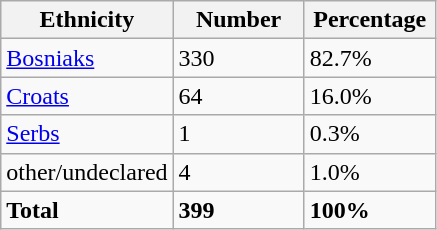<table class="wikitable">
<tr>
<th width="100px">Ethnicity</th>
<th width="80px">Number</th>
<th width="80px">Percentage</th>
</tr>
<tr>
<td><a href='#'>Bosniaks</a></td>
<td>330</td>
<td>82.7%</td>
</tr>
<tr>
<td><a href='#'>Croats</a></td>
<td>64</td>
<td>16.0%</td>
</tr>
<tr>
<td><a href='#'>Serbs</a></td>
<td>1</td>
<td>0.3%</td>
</tr>
<tr>
<td>other/undeclared</td>
<td>4</td>
<td>1.0%</td>
</tr>
<tr>
<td><strong>Total</strong></td>
<td><strong>399</strong></td>
<td><strong>100%</strong></td>
</tr>
</table>
